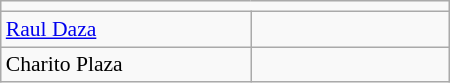<table class=wikitable style="font-size:90%" width=300px>
<tr>
<td colspan=4 bgcolor=></td>
</tr>
<tr>
<td width=160px><a href='#'>Raul Daza</a></td>
<td></td>
</tr>
<tr>
<td>Charito Plaza</td>
<td></td>
</tr>
</table>
